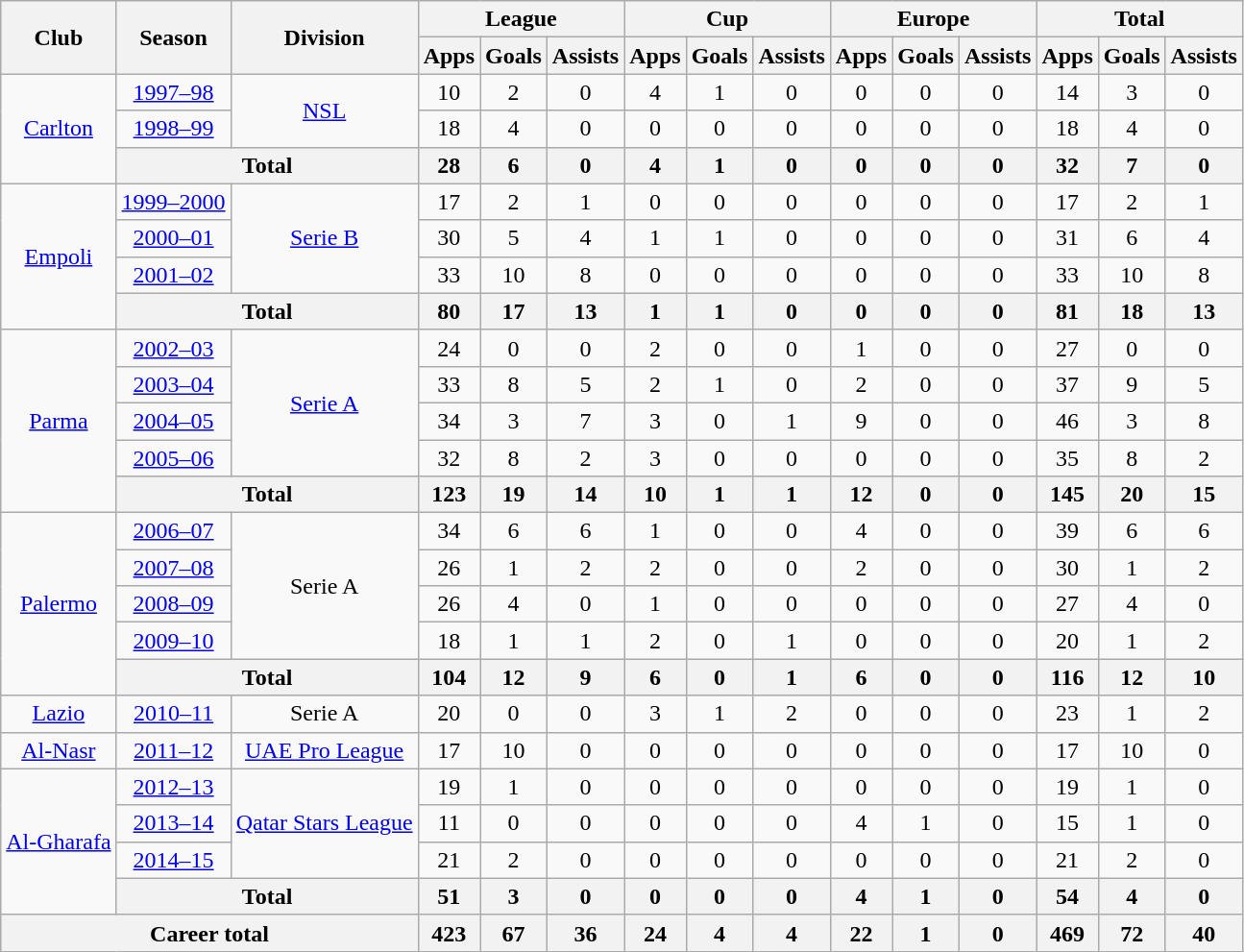<table class="wikitable" style="text-align:center">
<tr>
<th rowspan="2">Club</th>
<th rowspan="2">Season</th>
<th rowspan="2">Division</th>
<th colspan="3">League</th>
<th colspan="3">Cup</th>
<th colspan="3">Europe</th>
<th colspan="3">Total</th>
</tr>
<tr>
<th>Apps</th>
<th>Goals</th>
<th>Assists</th>
<th>Apps</th>
<th>Goals</th>
<th>Assists</th>
<th>Apps</th>
<th>Goals</th>
<th>Assists</th>
<th>Apps</th>
<th>Goals</th>
<th>Assists</th>
</tr>
<tr>
<td rowspan="3"><a href='#'>Carlton</a></td>
<td><a href='#'>1997–98</a></td>
<td rowspan="2"><a href='#'>NSL</a></td>
<td>10</td>
<td>2</td>
<td>0</td>
<td>4</td>
<td>1</td>
<td>0</td>
<td>0</td>
<td>0</td>
<td>0</td>
<td>14</td>
<td>3</td>
<td>0</td>
</tr>
<tr>
<td><a href='#'>1998–99</a></td>
<td>18</td>
<td>4</td>
<td>0</td>
<td>0</td>
<td>0</td>
<td>0</td>
<td>0</td>
<td>0</td>
<td>0</td>
<td>18</td>
<td>4</td>
<td>0</td>
</tr>
<tr>
<th colspan="2">Total</th>
<th>28</th>
<th>6</th>
<th>0</th>
<th>4</th>
<th>1</th>
<th>0</th>
<th>0</th>
<th>0</th>
<th>0</th>
<th>32</th>
<th>7</th>
<th>0</th>
</tr>
<tr>
<td rowspan="4"><a href='#'>Empoli</a></td>
<td><a href='#'>1999–2000</a></td>
<td rowspan="3"><a href='#'>Serie B</a></td>
<td>17</td>
<td>2</td>
<td>1</td>
<td>0</td>
<td>0</td>
<td>0</td>
<td>0</td>
<td>0</td>
<td>0</td>
<td>17</td>
<td>2</td>
<td>1</td>
</tr>
<tr>
<td><a href='#'>2000–01</a></td>
<td>30</td>
<td>5</td>
<td>4</td>
<td>1</td>
<td>1</td>
<td>0</td>
<td>0</td>
<td>0</td>
<td>0</td>
<td>31</td>
<td>6</td>
<td>4</td>
</tr>
<tr>
<td><a href='#'>2001–02</a></td>
<td>33</td>
<td>10</td>
<td>8</td>
<td>0</td>
<td>0</td>
<td>0</td>
<td>0</td>
<td>0</td>
<td>0</td>
<td>33</td>
<td>10</td>
<td>8</td>
</tr>
<tr>
<th colspan="2">Total</th>
<th>80</th>
<th>17</th>
<th>13</th>
<th>1</th>
<th>1</th>
<th>0</th>
<th>0</th>
<th>0</th>
<th>0</th>
<th>81</th>
<th>18</th>
<th>13</th>
</tr>
<tr>
<td rowspan="5"><a href='#'>Parma</a></td>
<td><a href='#'>2002–03</a></td>
<td rowspan="4"><a href='#'>Serie A</a></td>
<td>24</td>
<td>0</td>
<td>0</td>
<td>2</td>
<td>0</td>
<td>0</td>
<td>1</td>
<td>0</td>
<td>0</td>
<td>27</td>
<td>0</td>
<td>0</td>
</tr>
<tr>
<td><a href='#'>2003–04</a></td>
<td>33</td>
<td>8</td>
<td>5</td>
<td>2</td>
<td>1</td>
<td>0</td>
<td>2</td>
<td>0</td>
<td>0</td>
<td>37</td>
<td>9</td>
<td>5</td>
</tr>
<tr>
<td><a href='#'>2004–05</a></td>
<td>34</td>
<td>3</td>
<td>7</td>
<td>3</td>
<td>0</td>
<td>1</td>
<td>9</td>
<td>0</td>
<td>0</td>
<td>46</td>
<td>3</td>
<td>8</td>
</tr>
<tr>
<td><a href='#'>2005–06</a></td>
<td>32</td>
<td>8</td>
<td>2</td>
<td>3</td>
<td>0</td>
<td>0</td>
<td>0</td>
<td>0</td>
<td>0</td>
<td>35</td>
<td>8</td>
<td>2</td>
</tr>
<tr>
<th colspan="2">Total</th>
<th>123</th>
<th>19</th>
<th>14</th>
<th>10</th>
<th>1</th>
<th>1</th>
<th>12</th>
<th>0</th>
<th>0</th>
<th>145</th>
<th>20</th>
<th>15</th>
</tr>
<tr>
<td rowspan="5"><a href='#'>Palermo</a></td>
<td><a href='#'>2006–07</a></td>
<td rowspan="4">Serie A</td>
<td>34</td>
<td>6</td>
<td>6</td>
<td>1</td>
<td>0</td>
<td>0</td>
<td>4</td>
<td>0</td>
<td>0</td>
<td>39</td>
<td>6</td>
<td>6</td>
</tr>
<tr>
<td><a href='#'>2007–08</a></td>
<td>26</td>
<td>1</td>
<td>2</td>
<td>2</td>
<td>0</td>
<td>0</td>
<td>2</td>
<td>0</td>
<td>0</td>
<td>30</td>
<td>1</td>
<td>2</td>
</tr>
<tr>
<td><a href='#'>2008–09</a></td>
<td>26</td>
<td>4</td>
<td>0</td>
<td>1</td>
<td>0</td>
<td>0</td>
<td>0</td>
<td>0</td>
<td>0</td>
<td>27</td>
<td>4</td>
<td>0</td>
</tr>
<tr>
<td><a href='#'>2009–10</a></td>
<td>18</td>
<td>1</td>
<td>1</td>
<td>2</td>
<td>0</td>
<td>1</td>
<td>0</td>
<td>0</td>
<td>0</td>
<td>20</td>
<td>1</td>
<td>2</td>
</tr>
<tr>
<th colspan="2">Total</th>
<th>104</th>
<th>12</th>
<th>9</th>
<th>6</th>
<th>0</th>
<th>1</th>
<th>6</th>
<th>0</th>
<th>0</th>
<th>116</th>
<th>12</th>
<th>10</th>
</tr>
<tr>
<td><a href='#'>Lazio</a></td>
<td><a href='#'>2010–11</a></td>
<td>Serie A</td>
<td>20</td>
<td>0</td>
<td>0</td>
<td>3</td>
<td>1</td>
<td>2</td>
<td>0</td>
<td>0</td>
<td>0</td>
<td>23</td>
<td>1</td>
<td>2</td>
</tr>
<tr>
<td><a href='#'>Al-Nasr</a></td>
<td><a href='#'>2011–12</a></td>
<td><a href='#'>UAE Pro League</a></td>
<td>17</td>
<td>10</td>
<td>0</td>
<td>0</td>
<td>0</td>
<td>0</td>
<td>0</td>
<td>0</td>
<td>0</td>
<td>17</td>
<td>10</td>
<td>0</td>
</tr>
<tr>
<td rowspan="4"><a href='#'>Al-Gharafa</a></td>
<td><a href='#'>2012–13</a></td>
<td rowspan="3"><a href='#'>Qatar Stars League</a></td>
<td>19</td>
<td>1</td>
<td>0</td>
<td>0</td>
<td>0</td>
<td>0</td>
<td>0</td>
<td>0</td>
<td>0</td>
<td>19</td>
<td>1</td>
<td>0</td>
</tr>
<tr>
<td><a href='#'>2013–14</a></td>
<td>11</td>
<td>0</td>
<td>0</td>
<td>0</td>
<td>0</td>
<td>0</td>
<td>4</td>
<td>1</td>
<td>0</td>
<td>15</td>
<td>1</td>
<td>0</td>
</tr>
<tr>
<td><a href='#'>2014–15</a></td>
<td>21</td>
<td>2</td>
<td>0</td>
<td>0</td>
<td>0</td>
<td>0</td>
<td>0</td>
<td>0</td>
<td>0</td>
<td>21</td>
<td>2</td>
<td>0</td>
</tr>
<tr>
<th colspan="2">Total</th>
<th>51</th>
<th>3</th>
<th>0</th>
<th>0</th>
<th>0</th>
<th>0</th>
<th>4</th>
<th>1</th>
<th>0</th>
<th>54</th>
<th>4</th>
<th>0</th>
</tr>
<tr>
<th colspan="3">Career total</th>
<th>423</th>
<th>67</th>
<th>36</th>
<th>24</th>
<th>4</th>
<th>4</th>
<th>22</th>
<th>1</th>
<th>0</th>
<th>469</th>
<th>72</th>
<th>40</th>
</tr>
</table>
